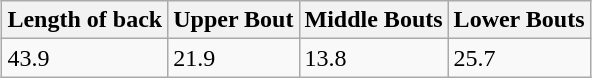<table class="wikitable" style="Margin:auto">
<tr>
<th>Length of back</th>
<th>Upper Bout</th>
<th>Middle Bouts</th>
<th>Lower Bouts</th>
</tr>
<tr>
<td>43.9</td>
<td>21.9</td>
<td>13.8</td>
<td>25.7</td>
</tr>
</table>
